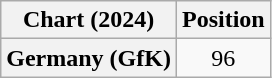<table class="wikitable sortable plainrowheaders" style="text-align:center">
<tr>
<th scope="col">Chart (2024)</th>
<th scope="col">Position</th>
</tr>
<tr>
<th scope="row">Germany (GfK)</th>
<td>96</td>
</tr>
</table>
